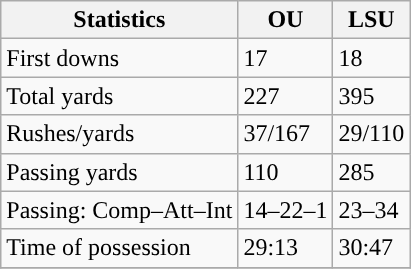<table class="wikitable" style="float: left;">
<tr>
<th>Statistics</th>
<th>OU</th>
<th>LSU</th>
</tr>
<tr>
<td>First downs</td>
<td>17</td>
<td>18</td>
</tr>
<tr>
<td>Total yards</td>
<td>227</td>
<td>395</td>
</tr>
<tr>
<td>Rushes/yards</td>
<td>37/167</td>
<td>29/110</td>
</tr>
<tr>
<td>Passing yards</td>
<td>110</td>
<td>285</td>
</tr>
<tr>
<td>Passing: Comp–Att–Int</td>
<td>14–22–1</td>
<td>23–34</td>
</tr>
<tr>
<td>Time of possession</td>
<td>29:13</td>
<td>30:47</td>
</tr>
<tr>
</tr>
</table>
